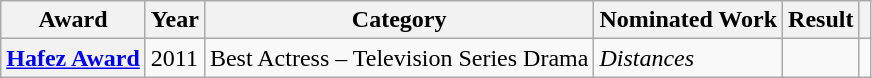<table class="wikitable sortable plainrowheaders">
<tr>
<th scope="col">Award</th>
<th scope="col">Year</th>
<th scope="col">Category</th>
<th scope="col">Nominated Work</th>
<th scope="col">Result</th>
<th scope="col" class="unsortable"></th>
</tr>
<tr>
<th scope="row"  rowspan="1"><a href='#'>Hafez Award</a></th>
<td>2011</td>
<td>Best Actress – Television Series Drama</td>
<td><em>Distances</em></td>
<td></td>
<td></td>
</tr>
</table>
